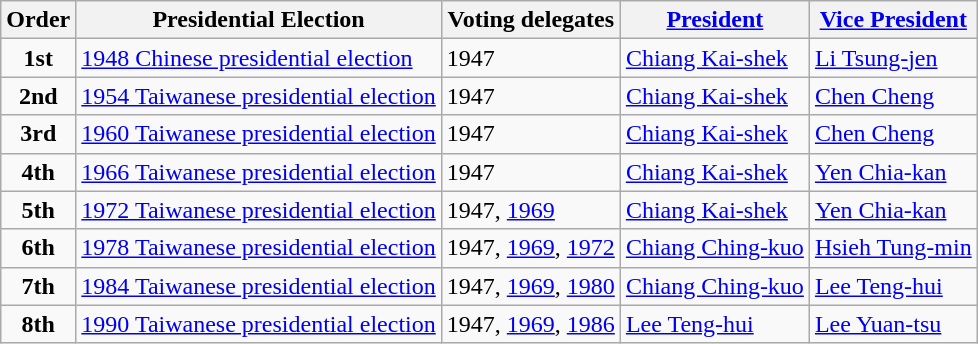<table class=wikitable>
<tr>
<th>Order</th>
<th>Presidential Election</th>
<th>Voting delegates</th>
<th><a href='#'>President</a></th>
<th><a href='#'>Vice President</a></th>
</tr>
<tr>
<td align=center><strong>1st</strong></td>
<td><a href='#'>1948 Chinese presidential election</a></td>
<td>1947</td>
<td><a href='#'>Chiang Kai-shek</a></td>
<td><a href='#'>Li Tsung-jen</a></td>
</tr>
<tr>
<td align=center><strong>2nd</strong></td>
<td><a href='#'>1954 Taiwanese presidential election</a></td>
<td>1947</td>
<td><a href='#'>Chiang Kai-shek</a></td>
<td><a href='#'>Chen Cheng</a></td>
</tr>
<tr>
<td align=center><strong>3rd</strong></td>
<td><a href='#'>1960 Taiwanese presidential election</a></td>
<td>1947</td>
<td><a href='#'>Chiang Kai-shek</a></td>
<td><a href='#'>Chen Cheng</a></td>
</tr>
<tr>
<td align=center><strong>4th</strong></td>
<td><a href='#'>1966 Taiwanese presidential election</a></td>
<td>1947</td>
<td><a href='#'>Chiang Kai-shek</a></td>
<td><a href='#'>Yen Chia-kan</a></td>
</tr>
<tr>
<td align=center><strong>5th</strong></td>
<td><a href='#'>1972 Taiwanese presidential election</a></td>
<td>1947, <a href='#'>1969</a></td>
<td><a href='#'>Chiang Kai-shek</a></td>
<td><a href='#'>Yen Chia-kan</a></td>
</tr>
<tr>
<td align=center><strong>6th</strong></td>
<td><a href='#'>1978 Taiwanese presidential election</a></td>
<td>1947, <a href='#'>1969</a>, <a href='#'>1972</a></td>
<td><a href='#'>Chiang Ching-kuo</a></td>
<td><a href='#'>Hsieh Tung-min</a></td>
</tr>
<tr>
<td align=center><strong>7th</strong></td>
<td><a href='#'>1984 Taiwanese presidential election</a></td>
<td>1947, <a href='#'>1969</a>, <a href='#'>1980</a></td>
<td><a href='#'>Chiang Ching-kuo</a></td>
<td><a href='#'>Lee Teng-hui</a></td>
</tr>
<tr>
<td align=center><strong>8th</strong></td>
<td><a href='#'>1990 Taiwanese presidential election</a></td>
<td>1947, <a href='#'>1969</a>, <a href='#'>1986</a></td>
<td><a href='#'>Lee Teng-hui</a></td>
<td><a href='#'>Lee Yuan-tsu</a></td>
</tr>
</table>
